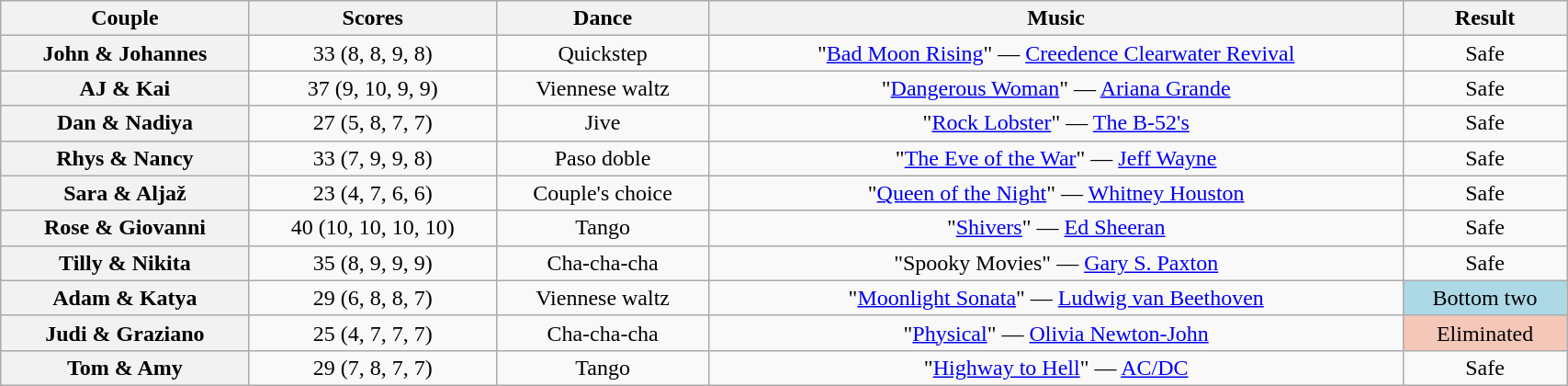<table class="wikitable sortable" style="text-align:center; width: 90%">
<tr>
<th scope="col">Couple</th>
<th scope="col">Scores</th>
<th scope="col" class="unsortable">Dance</th>
<th scope="col" class="unsortable">Music</th>
<th scope="col" class="unsortable">Result</th>
</tr>
<tr>
<th scope="row">John & Johannes</th>
<td>33 (8, 8, 9, 8)</td>
<td>Quickstep</td>
<td>"<a href='#'>Bad Moon Rising</a>" — <a href='#'>Creedence Clearwater Revival</a></td>
<td>Safe</td>
</tr>
<tr>
<th scope="row">AJ & Kai</th>
<td>37 (9, 10, 9, 9)</td>
<td>Viennese waltz</td>
<td>"<a href='#'>Dangerous Woman</a>" — <a href='#'>Ariana Grande</a></td>
<td>Safe</td>
</tr>
<tr>
<th scope="row">Dan & Nadiya</th>
<td>27 (5, 8, 7, 7)</td>
<td>Jive</td>
<td>"<a href='#'>Rock Lobster</a>" — <a href='#'>The B-52's</a></td>
<td>Safe</td>
</tr>
<tr>
<th scope="row">Rhys & Nancy</th>
<td>33 (7, 9, 9, 8)</td>
<td>Paso doble</td>
<td>"<a href='#'>The Eve of the War</a>" — <a href='#'>Jeff Wayne</a></td>
<td>Safe</td>
</tr>
<tr>
<th scope="row">Sara & Aljaž</th>
<td>23 (4, 7, 6, 6)</td>
<td>Couple's choice</td>
<td>"<a href='#'>Queen of the Night</a>" — <a href='#'>Whitney Houston</a></td>
<td>Safe</td>
</tr>
<tr>
<th scope="row">Rose & Giovanni</th>
<td>40 (10, 10, 10, 10)</td>
<td>Tango</td>
<td>"<a href='#'>Shivers</a>" — <a href='#'>Ed Sheeran</a></td>
<td>Safe</td>
</tr>
<tr>
<th scope="row">Tilly & Nikita</th>
<td>35 (8, 9, 9, 9)</td>
<td>Cha-cha-cha</td>
<td>"Spooky Movies" — <a href='#'>Gary S. Paxton</a></td>
<td>Safe</td>
</tr>
<tr>
<th scope="row">Adam & Katya</th>
<td>29 (6, 8, 8, 7)</td>
<td>Viennese waltz</td>
<td>"<a href='#'>Moonlight Sonata</a>" — <a href='#'>Ludwig van Beethoven</a></td>
<td bgcolor="lightblue">Bottom two</td>
</tr>
<tr>
<th scope="row">Judi & Graziano</th>
<td>25 (4, 7, 7, 7)</td>
<td>Cha-cha-cha</td>
<td>"<a href='#'>Physical</a>" — <a href='#'>Olivia Newton-John</a></td>
<td bgcolor="f4c7b8">Eliminated</td>
</tr>
<tr>
<th scope="row">Tom & Amy</th>
<td>29 (7, 8, 7, 7)</td>
<td>Tango</td>
<td>"<a href='#'>Highway to Hell</a>" — <a href='#'>AC/DC</a></td>
<td>Safe</td>
</tr>
</table>
